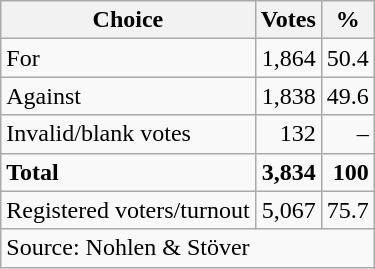<table class=wikitable style=text-align:right>
<tr>
<th>Choice</th>
<th>Votes</th>
<th>%</th>
</tr>
<tr>
<td align=left>For</td>
<td>1,864</td>
<td>50.4</td>
</tr>
<tr>
<td align=left>Against</td>
<td>1,838</td>
<td>49.6</td>
</tr>
<tr>
<td align=left>Invalid/blank votes</td>
<td>132</td>
<td>–</td>
</tr>
<tr>
<td align=left><strong>Total</strong></td>
<td><strong>3,834</strong></td>
<td><strong>100</strong></td>
</tr>
<tr>
<td align=left>Registered voters/turnout</td>
<td>5,067</td>
<td>75.7</td>
</tr>
<tr>
<td align=left colspan=3>Source: Nohlen & Stöver</td>
</tr>
</table>
